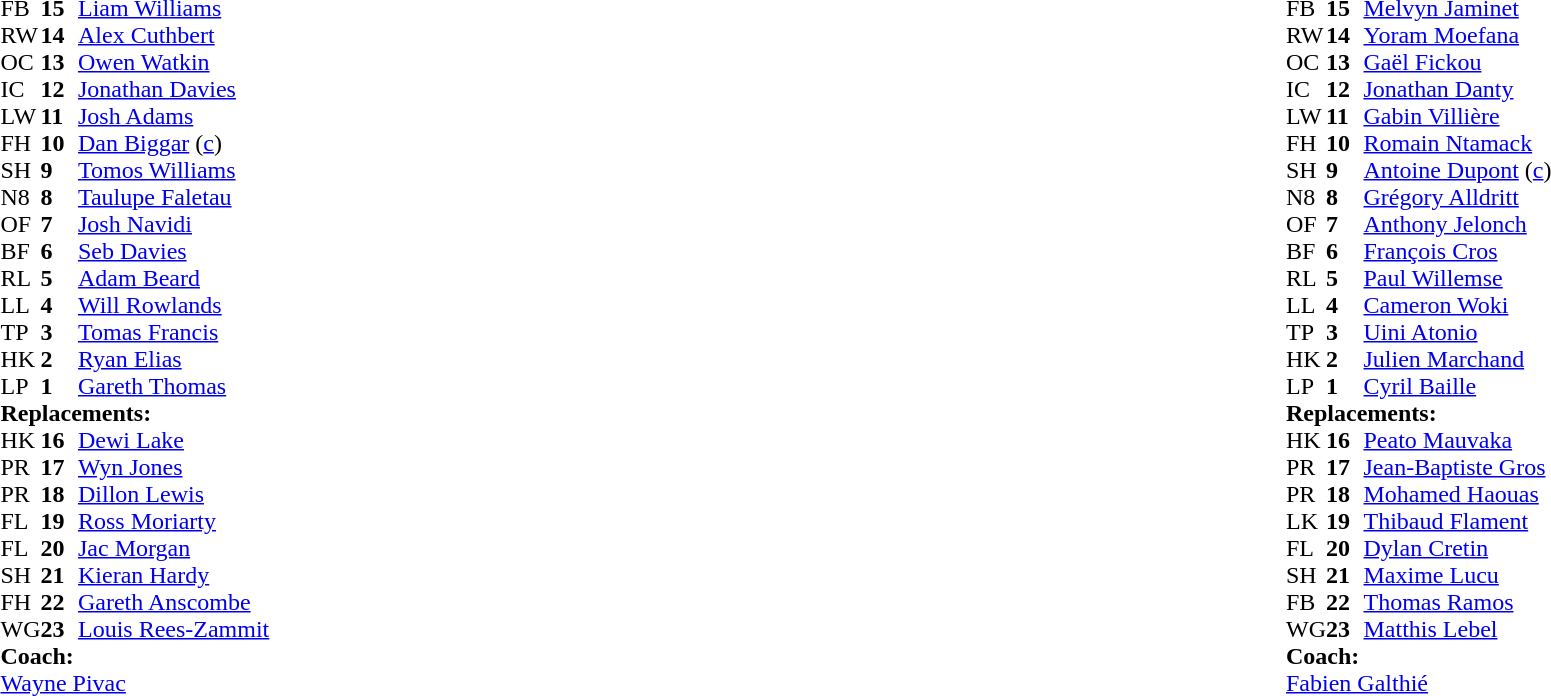<table style="width:100%">
<tr>
<td style="vertical-align:top;width:50%"><br><table cellspacing="0" cellpadding="0">
<tr>
<th width="25"></th>
<th width="25"></th>
</tr>
<tr>
<td>FB</td>
<td><strong>15</strong></td>
<td><a href='#'>Liam Williams</a></td>
<td></td>
<td></td>
</tr>
<tr>
<td>RW</td>
<td><strong>14</strong></td>
<td><a href='#'>Alex Cuthbert</a></td>
</tr>
<tr>
<td>OC</td>
<td><strong>13</strong></td>
<td><a href='#'>Owen Watkin</a></td>
</tr>
<tr>
<td>IC</td>
<td><strong>12</strong></td>
<td><a href='#'>Jonathan Davies</a></td>
<td></td>
<td></td>
</tr>
<tr>
<td>LW</td>
<td><strong>11</strong></td>
<td><a href='#'>Josh Adams</a></td>
</tr>
<tr>
<td>FH</td>
<td><strong>10</strong></td>
<td><a href='#'>Dan Biggar</a> (<a href='#'>c</a>)</td>
</tr>
<tr>
<td>SH</td>
<td><strong>9</strong></td>
<td><a href='#'>Tomos Williams</a></td>
<td></td>
<td></td>
</tr>
<tr>
<td>N8</td>
<td><strong>8</strong></td>
<td><a href='#'>Taulupe Faletau</a></td>
</tr>
<tr>
<td>OF</td>
<td><strong>7</strong></td>
<td><a href='#'>Josh Navidi</a></td>
<td></td>
<td></td>
</tr>
<tr>
<td>BF</td>
<td><strong>6</strong></td>
<td><a href='#'>Seb Davies</a></td>
<td></td>
<td></td>
</tr>
<tr>
<td>RL</td>
<td><strong>5</strong></td>
<td><a href='#'>Adam Beard</a></td>
</tr>
<tr>
<td>LL</td>
<td><strong>4</strong></td>
<td><a href='#'>Will Rowlands</a></td>
</tr>
<tr>
<td>TP</td>
<td><strong>3</strong></td>
<td><a href='#'>Tomas Francis</a></td>
<td></td>
<td></td>
</tr>
<tr>
<td>HK</td>
<td><strong>2</strong></td>
<td><a href='#'>Ryan Elias</a></td>
<td></td>
<td></td>
</tr>
<tr>
<td>LP</td>
<td><strong>1</strong></td>
<td><a href='#'>Gareth Thomas</a></td>
<td></td>
<td></td>
<td></td>
<td></td>
<td></td>
<td></td>
</tr>
<tr>
<td colspan="3"><strong>Replacements:</strong></td>
</tr>
<tr>
<td>HK</td>
<td><strong>16</strong></td>
<td><a href='#'>Dewi Lake</a></td>
<td></td>
<td></td>
</tr>
<tr>
<td>PR</td>
<td><strong>17</strong></td>
<td><a href='#'>Wyn Jones</a></td>
<td></td>
<td></td>
<td></td>
<td></td>
<td></td>
<td></td>
</tr>
<tr>
<td>PR</td>
<td><strong>18</strong></td>
<td><a href='#'>Dillon Lewis</a></td>
<td></td>
<td></td>
</tr>
<tr>
<td>FL</td>
<td><strong>19</strong></td>
<td><a href='#'>Ross Moriarty</a></td>
<td></td>
<td></td>
</tr>
<tr>
<td>FL</td>
<td><strong>20</strong></td>
<td><a href='#'>Jac Morgan</a></td>
<td></td>
<td></td>
</tr>
<tr>
<td>SH</td>
<td><strong>21</strong></td>
<td><a href='#'>Kieran Hardy</a></td>
<td></td>
<td></td>
</tr>
<tr>
<td>FH</td>
<td><strong>22</strong></td>
<td><a href='#'>Gareth Anscombe</a></td>
<td></td>
<td></td>
</tr>
<tr>
<td>WG</td>
<td><strong>23</strong></td>
<td><a href='#'>Louis Rees-Zammit</a></td>
<td></td>
<td></td>
</tr>
<tr>
<td colspan="3"><strong>Coach:</strong></td>
</tr>
<tr>
<td colspan="3"><a href='#'>Wayne Pivac</a></td>
</tr>
</table>
</td>
<td style="vertical-align:top"></td>
<td style="vertical-align:top;width:50%"><br><table cellspacing="0" cellpadding="0" style="margin:auto">
<tr>
<th width="25"></th>
<th width="25"></th>
</tr>
<tr>
<td>FB</td>
<td><strong>15</strong></td>
<td><a href='#'>Melvyn Jaminet</a></td>
</tr>
<tr>
<td>RW</td>
<td><strong>14</strong></td>
<td><a href='#'>Yoram Moefana</a></td>
</tr>
<tr>
<td>OC</td>
<td><strong>13</strong></td>
<td><a href='#'>Gaël Fickou</a></td>
</tr>
<tr>
<td>IC</td>
<td><strong>12</strong></td>
<td><a href='#'>Jonathan Danty</a></td>
<td></td>
<td></td>
</tr>
<tr>
<td>LW</td>
<td><strong>11</strong></td>
<td><a href='#'>Gabin Villière</a></td>
</tr>
<tr>
<td>FH</td>
<td><strong>10</strong></td>
<td><a href='#'>Romain Ntamack</a></td>
</tr>
<tr>
<td>SH</td>
<td><strong>9</strong></td>
<td><a href='#'>Antoine Dupont</a> (<a href='#'>c</a>)</td>
<td></td>
<td></td>
</tr>
<tr>
<td>N8</td>
<td><strong>8</strong></td>
<td><a href='#'>Grégory Alldritt</a></td>
<td></td>
<td></td>
</tr>
<tr>
<td>OF</td>
<td><strong>7</strong></td>
<td><a href='#'>Anthony Jelonch</a></td>
</tr>
<tr>
<td>BF</td>
<td><strong>6</strong></td>
<td><a href='#'>François Cros</a></td>
</tr>
<tr>
<td>RL</td>
<td><strong>5</strong></td>
<td><a href='#'>Paul Willemse</a></td>
</tr>
<tr>
<td>LL</td>
<td><strong>4</strong></td>
<td><a href='#'>Cameron Woki</a></td>
<td></td>
<td></td>
</tr>
<tr>
<td>TP</td>
<td><strong>3</strong></td>
<td><a href='#'>Uini Atonio</a></td>
<td></td>
<td></td>
</tr>
<tr>
<td>HK</td>
<td><strong>2</strong></td>
<td><a href='#'>Julien Marchand</a></td>
<td></td>
<td></td>
</tr>
<tr>
<td>LP</td>
<td><strong>1</strong></td>
<td><a href='#'>Cyril Baille</a></td>
<td></td>
<td></td>
</tr>
<tr>
<td colspan="3"><strong>Replacements:</strong></td>
</tr>
<tr>
<td>HK</td>
<td><strong>16</strong></td>
<td><a href='#'>Peato Mauvaka</a></td>
<td></td>
<td></td>
</tr>
<tr>
<td>PR</td>
<td><strong>17</strong></td>
<td><a href='#'>Jean-Baptiste Gros</a></td>
<td></td>
<td></td>
</tr>
<tr>
<td>PR</td>
<td><strong>18</strong></td>
<td><a href='#'>Mohamed Haouas</a></td>
<td></td>
<td></td>
</tr>
<tr>
<td>LK</td>
<td><strong>19</strong></td>
<td><a href='#'>Thibaud Flament</a></td>
<td></td>
<td></td>
</tr>
<tr>
<td>FL</td>
<td><strong>20</strong></td>
<td><a href='#'>Dylan Cretin</a></td>
<td></td>
<td></td>
</tr>
<tr>
<td>SH</td>
<td><strong>21</strong></td>
<td><a href='#'>Maxime Lucu</a></td>
<td></td>
<td></td>
</tr>
<tr>
<td>FB</td>
<td><strong>22</strong></td>
<td><a href='#'>Thomas Ramos</a></td>
</tr>
<tr>
<td>WG</td>
<td><strong>23</strong></td>
<td><a href='#'>Matthis Lebel</a></td>
<td></td>
<td></td>
</tr>
<tr>
<td colspan="3"><strong>Coach:</strong></td>
</tr>
<tr>
<td colspan="3"><a href='#'>Fabien Galthié</a></td>
</tr>
</table>
</td>
</tr>
</table>
